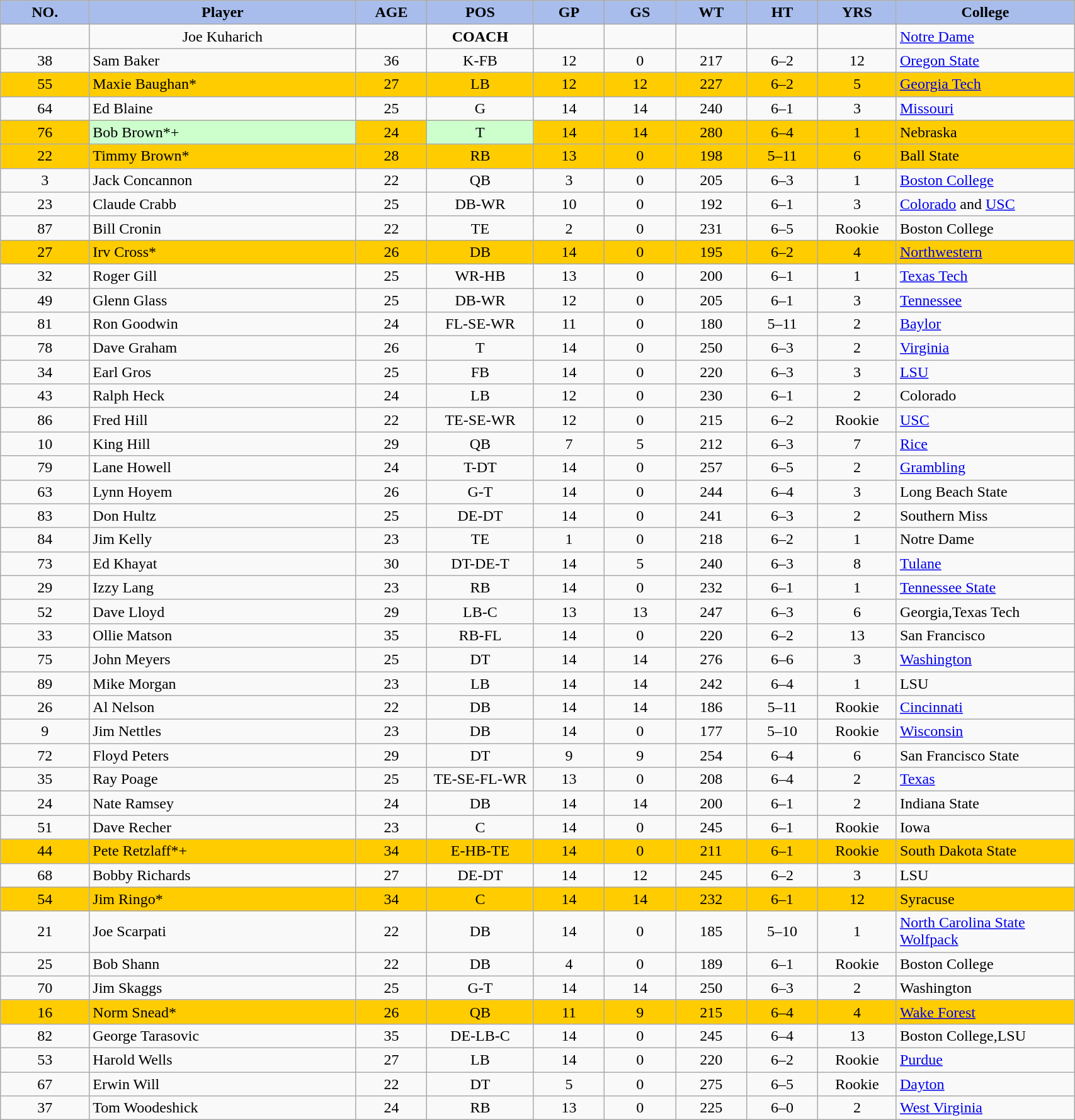<table class="wikitable sortable sortable" style="width:90%">
<tr>
<th style="background:#a8bdec; width:5%;">NO.</th>
<th ! style="width:15%; background:#a8bdec;">Player</th>
<th ! style="width:4%; background:#a8bdec;">AGE</th>
<th ! style="width:6%; background:#a8bdec;">POS</th>
<th ! style="width:4%; background:#a8bdec;">GP</th>
<th ! style="width:4%; background:#a8bdec;">GS</th>
<th ! style="width:4%; background:#a8bdec;">WT</th>
<th ! style="width:4%; background:#a8bdec;">HT</th>
<th ! style="width:4%; background:#a8bdec;">YRS</th>
<th ! style="width:10%; background:#a8bdec;">College</th>
</tr>
<tr style="text-align:center;">
<td></td>
<td>Joe Kuharich</td>
<td></td>
<td><strong>COACH</strong></td>
<td></td>
<td></td>
<td></td>
<td></td>
<td></td>
<td - align=left><a href='#'>Notre Dame</a></td>
</tr>
<tr style="text-align:center;">
<td>38</td>
<td - align=left>Sam Baker</td>
<td>36</td>
<td>K-FB</td>
<td>12</td>
<td>0</td>
<td>217</td>
<td>6–2</td>
<td>12</td>
<td - align=left><a href='#'>Oregon State</a></td>
</tr>
<tr style="text-align:center; background:#fc0;">
<td>55</td>
<td - align=left>Maxie Baughan*</td>
<td>27</td>
<td>LB</td>
<td>12</td>
<td>12</td>
<td>227</td>
<td>6–2</td>
<td>5</td>
<td - align=left><a href='#'>Georgia Tech</a></td>
</tr>
<tr style="text-align:Center;">
<td>64</td>
<td - align=left>Ed Blaine</td>
<td>25</td>
<td>G</td>
<td>14</td>
<td>14</td>
<td>240</td>
<td>6–1</td>
<td>3</td>
<td - align=left><a href='#'>Missouri</a></td>
</tr>
<tr style="text-align:Center; background:#fc0;">
<td>76</td>
<td -  style="background:#cfc; text-align:left;">Bob Brown*+</td>
<td>24</td>
<td - style="background:#cfc;">T</td>
<td>14</td>
<td>14</td>
<td>280</td>
<td>6–4</td>
<td>1</td>
<td - align=left>Nebraska</td>
</tr>
<tr style="text-align:Center; background:#fc0;">
<td>22</td>
<td - align=left>Timmy Brown*</td>
<td>28</td>
<td>RB</td>
<td>13</td>
<td>0</td>
<td>198</td>
<td>5–11</td>
<td>6</td>
<td - align=left>Ball State</td>
</tr>
<tr style="text-align:Center;">
<td>3</td>
<td - align=left>Jack Concannon</td>
<td>22</td>
<td>QB</td>
<td>3</td>
<td>0</td>
<td>205</td>
<td>6–3</td>
<td>1</td>
<td - align=left><a href='#'>Boston College</a></td>
</tr>
<tr style="text-align:Center;">
<td>23</td>
<td - align=left>Claude Crabb</td>
<td>25</td>
<td>DB-WR</td>
<td>10</td>
<td>0</td>
<td>192</td>
<td>6–1</td>
<td>3</td>
<td - align=left><a href='#'>Colorado</a> and <a href='#'>USC</a></td>
</tr>
<tr style="text-align:Center;">
<td>87</td>
<td - align=left>Bill Cronin</td>
<td>22</td>
<td>TE</td>
<td>2</td>
<td>0</td>
<td>231</td>
<td>6–5</td>
<td>Rookie</td>
<td - align=left>Boston College</td>
</tr>
<tr style="text-align:Center; background:#fc0;">
<td>27</td>
<td - align=left>Irv Cross*</td>
<td>26</td>
<td>DB</td>
<td>14</td>
<td>0</td>
<td>195</td>
<td>6–2</td>
<td>4</td>
<td - align=left><a href='#'>Northwestern</a></td>
</tr>
<tr style="text-align:Center;">
<td>32</td>
<td - align=left>Roger Gill</td>
<td>25</td>
<td>WR-HB</td>
<td>13</td>
<td>0</td>
<td>200</td>
<td>6–1</td>
<td>1</td>
<td - align=left><a href='#'>Texas Tech</a></td>
</tr>
<tr style="text-align:Center;">
<td>49</td>
<td - align=left>Glenn Glass</td>
<td>25</td>
<td>DB-WR</td>
<td>12</td>
<td>0</td>
<td>205</td>
<td>6–1</td>
<td>3</td>
<td - align=left><a href='#'>Tennessee</a></td>
</tr>
<tr style="text-align:Center;">
<td>81</td>
<td - align=left>Ron Goodwin</td>
<td>24</td>
<td>FL-SE-WR</td>
<td>11</td>
<td>0</td>
<td>180</td>
<td>5–11</td>
<td>2</td>
<td - align=left><a href='#'>Baylor</a></td>
</tr>
<tr style="text-align:Center;">
<td>78</td>
<td - align=left>Dave Graham</td>
<td>26</td>
<td>T</td>
<td>14</td>
<td>0</td>
<td>250</td>
<td>6–3</td>
<td>2</td>
<td - align=left><a href='#'>Virginia</a></td>
</tr>
<tr style="text-align:Center;">
<td>34</td>
<td - align=left>Earl Gros</td>
<td>25</td>
<td>FB</td>
<td>14</td>
<td>0</td>
<td>220</td>
<td>6–3</td>
<td>3</td>
<td - align=left><a href='#'>LSU</a></td>
</tr>
<tr style="text-align:Center;">
<td>43</td>
<td - align=left>Ralph Heck</td>
<td>24</td>
<td>LB</td>
<td>12</td>
<td>0</td>
<td>230</td>
<td>6–1</td>
<td>2</td>
<td - align=left>Colorado</td>
</tr>
<tr style="text-align:Center;">
<td>86</td>
<td - align=left>Fred Hill</td>
<td>22</td>
<td>TE-SE-WR</td>
<td>12</td>
<td>0</td>
<td>215</td>
<td>6–2</td>
<td>Rookie</td>
<td - align=left><a href='#'>USC</a></td>
</tr>
<tr style="text-align:Center;">
<td>10</td>
<td - align=left>King Hill</td>
<td>29</td>
<td>QB</td>
<td>7</td>
<td>5</td>
<td>212</td>
<td>6–3</td>
<td>7</td>
<td - align=left><a href='#'>Rice</a></td>
</tr>
<tr style="text-align:Center;">
<td>79</td>
<td - align=left>Lane Howell</td>
<td>24</td>
<td>T-DT</td>
<td>14</td>
<td>0</td>
<td>257</td>
<td>6–5</td>
<td>2</td>
<td - align=left><a href='#'>Grambling</a></td>
</tr>
<tr style="text-align:Center;">
<td>63</td>
<td - align=left>Lynn Hoyem</td>
<td>26</td>
<td>G-T</td>
<td>14</td>
<td>0</td>
<td>244</td>
<td>6–4</td>
<td>3</td>
<td - align=left>Long Beach State</td>
</tr>
<tr style="text-align:Center;">
<td>83</td>
<td - align=left>Don Hultz</td>
<td>25</td>
<td>DE-DT</td>
<td>14</td>
<td>0</td>
<td>241</td>
<td>6–3</td>
<td>2</td>
<td - align=left>Southern Miss</td>
</tr>
<tr style="text-align:Center;">
<td>84</td>
<td - align=left>Jim Kelly</td>
<td>23</td>
<td>TE</td>
<td>1</td>
<td>0</td>
<td>218</td>
<td>6–2</td>
<td>1</td>
<td - align=left>Notre Dame</td>
</tr>
<tr style="text-align:Center;">
<td>73</td>
<td - align=left>Ed Khayat</td>
<td>30</td>
<td>DT-DE-T</td>
<td>14</td>
<td>5</td>
<td>240</td>
<td>6–3</td>
<td>8</td>
<td - align=left><a href='#'>Tulane</a></td>
</tr>
<tr style="text-align:Center;">
<td>29</td>
<td - align=left>Izzy Lang</td>
<td>23</td>
<td>RB</td>
<td>14</td>
<td>0</td>
<td>232</td>
<td>6–1</td>
<td>1</td>
<td - align=left><a href='#'>Tennessee State</a></td>
</tr>
<tr style="text-align:Center;">
<td>52</td>
<td - align=left>Dave Lloyd</td>
<td>29</td>
<td>LB-C</td>
<td>13</td>
<td>13</td>
<td>247</td>
<td>6–3</td>
<td>6</td>
<td - align=left>Georgia,Texas Tech</td>
</tr>
<tr style="text-align:Center;">
<td>33</td>
<td - align=left>Ollie Matson</td>
<td>35</td>
<td>RB-FL</td>
<td>14</td>
<td>0</td>
<td>220</td>
<td>6–2</td>
<td>13</td>
<td - align=left>San Francisco</td>
</tr>
<tr style="text-align:Center;">
<td>75</td>
<td - align=left>John Meyers</td>
<td>25</td>
<td>DT</td>
<td>14</td>
<td>14</td>
<td>276</td>
<td>6–6</td>
<td>3</td>
<td - align=left><a href='#'>Washington</a></td>
</tr>
<tr style="text-align:Center;">
<td>89</td>
<td - align=left>Mike Morgan</td>
<td>23</td>
<td>LB</td>
<td>14</td>
<td>14</td>
<td>242</td>
<td>6–4</td>
<td>1</td>
<td - align=left>LSU</td>
</tr>
<tr style="text-align:Center;">
<td>26</td>
<td - align=left>Al Nelson</td>
<td>22</td>
<td>DB</td>
<td>14</td>
<td>14</td>
<td>186</td>
<td>5–11</td>
<td>Rookie</td>
<td - align=left><a href='#'>Cincinnati</a></td>
</tr>
<tr style="text-align:Center;">
<td>9</td>
<td - align=left>Jim Nettles</td>
<td>23</td>
<td>DB</td>
<td>14</td>
<td>0</td>
<td>177</td>
<td>5–10</td>
<td>Rookie</td>
<td - align=left><a href='#'>Wisconsin</a></td>
</tr>
<tr style="text-align:Center;">
<td>72</td>
<td - align=left>Floyd Peters</td>
<td>29</td>
<td>DT</td>
<td>9</td>
<td>9</td>
<td>254</td>
<td>6–4</td>
<td>6</td>
<td - align=left>San Francisco State</td>
</tr>
<tr style="text-align:Center;">
<td>35</td>
<td - align=left>Ray Poage</td>
<td>25</td>
<td>TE-SE-FL-WR</td>
<td>13</td>
<td>0</td>
<td>208</td>
<td>6–4</td>
<td>2</td>
<td - align=left><a href='#'>Texas</a></td>
</tr>
<tr style="text-align:Center;">
<td>24</td>
<td - align=left>Nate Ramsey</td>
<td>24</td>
<td>DB</td>
<td>14</td>
<td>14</td>
<td>200</td>
<td>6–1</td>
<td>2</td>
<td - align=left>Indiana State</td>
</tr>
<tr style="text-align:Center;">
<td>51</td>
<td - align=left>Dave Recher</td>
<td>23</td>
<td>C</td>
<td>14</td>
<td>0</td>
<td>245</td>
<td>6–1</td>
<td>Rookie</td>
<td - align=left>Iowa</td>
</tr>
<tr style="text-align:Center; background:#fc0;">
<td>44</td>
<td - align=left>Pete Retzlaff*+</td>
<td>34</td>
<td>E-HB-TE</td>
<td>14</td>
<td>0</td>
<td>211</td>
<td>6–1</td>
<td>Rookie</td>
<td - align=left>South Dakota State</td>
</tr>
<tr style="text-align:Center;">
<td>68</td>
<td - align=left>Bobby Richards</td>
<td>27</td>
<td>DE-DT</td>
<td>14</td>
<td>12</td>
<td>245</td>
<td>6–2</td>
<td>3</td>
<td - align=left>LSU</td>
</tr>
<tr style="text-align:Center; background:#fc0;">
<td>54</td>
<td - align=left>Jim Ringo*</td>
<td>34</td>
<td>C</td>
<td>14</td>
<td>14</td>
<td>232</td>
<td>6–1</td>
<td>12</td>
<td - align=left>Syracuse</td>
</tr>
<tr style="text-align:Center;">
<td>21</td>
<td - align=left>Joe Scarpati</td>
<td>22</td>
<td>DB</td>
<td>14</td>
<td>0</td>
<td>185</td>
<td>5–10</td>
<td>1</td>
<td - align=left><a href='#'>North Carolina State Wolfpack</a></td>
</tr>
<tr style="text-align:Center;">
<td>25</td>
<td - align=left>Bob Shann</td>
<td>22</td>
<td>DB</td>
<td>4</td>
<td>0</td>
<td>189</td>
<td>6–1</td>
<td>Rookie</td>
<td - align=left>Boston College</td>
</tr>
<tr style="text-align:Center;">
<td>70</td>
<td - align=left>Jim Skaggs</td>
<td>25</td>
<td>G-T</td>
<td>14</td>
<td>14</td>
<td>250</td>
<td>6–3</td>
<td>2</td>
<td - align=left>Washington</td>
</tr>
<tr style="text-align:Center; background:#fc0;">
<td>16</td>
<td - align=left>Norm Snead*</td>
<td>26</td>
<td>QB</td>
<td>11</td>
<td>9</td>
<td>215</td>
<td>6–4</td>
<td>4</td>
<td - align=left><a href='#'>Wake Forest</a></td>
</tr>
<tr style="text-align:Center;">
<td>82</td>
<td - align=left>George Tarasovic</td>
<td>35</td>
<td>DE-LB-C</td>
<td>14</td>
<td>0</td>
<td>245</td>
<td>6–4</td>
<td>13</td>
<td - align=left>Boston College,LSU</td>
</tr>
<tr style="text-align:Center;">
<td>53</td>
<td - align=left>Harold Wells</td>
<td>27</td>
<td>LB</td>
<td>14</td>
<td>0</td>
<td>220</td>
<td>6–2</td>
<td>Rookie</td>
<td - align=left><a href='#'>Purdue</a></td>
</tr>
<tr style="text-align:Center;">
<td>67</td>
<td - align=left>Erwin Will</td>
<td>22</td>
<td>DT</td>
<td>5</td>
<td>0</td>
<td>275</td>
<td>6–5</td>
<td>Rookie</td>
<td - align=left><a href='#'>Dayton</a></td>
</tr>
<tr style="text-align:Center;">
<td>37</td>
<td - align=left>Tom Woodeshick</td>
<td>24</td>
<td>RB</td>
<td>13</td>
<td>0</td>
<td>225</td>
<td>6–0</td>
<td>2</td>
<td - align=left><a href='#'>West Virginia</a></td>
</tr>
</table>
